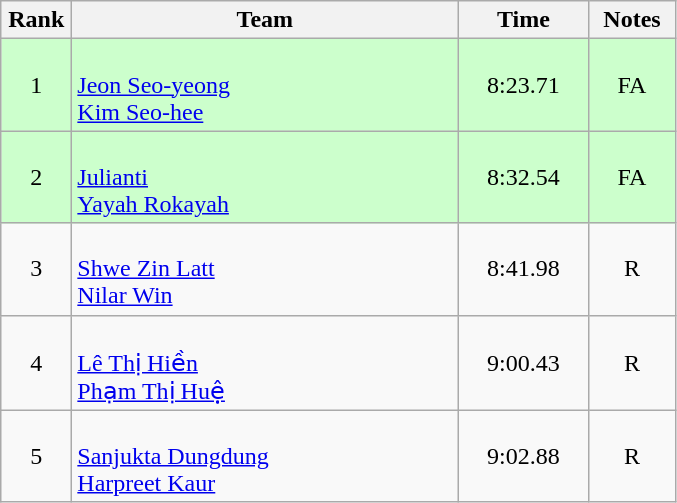<table class=wikitable style="text-align:center">
<tr>
<th width=40>Rank</th>
<th width=250>Team</th>
<th width=80>Time</th>
<th width=50>Notes</th>
</tr>
<tr bgcolor="ccffcc">
<td>1</td>
<td align="left"><br><a href='#'>Jeon Seo-yeong</a><br><a href='#'>Kim Seo-hee</a></td>
<td>8:23.71</td>
<td>FA</td>
</tr>
<tr bgcolor="ccffcc">
<td>2</td>
<td align="left"><br><a href='#'>Julianti</a><br><a href='#'>Yayah Rokayah</a></td>
<td>8:32.54</td>
<td>FA</td>
</tr>
<tr>
<td>3</td>
<td align="left"><br><a href='#'>Shwe Zin Latt</a><br><a href='#'>Nilar Win</a></td>
<td>8:41.98</td>
<td>R</td>
</tr>
<tr>
<td>4</td>
<td align="left"><br><a href='#'>Lê Thị Hiền</a><br><a href='#'>Phạm Thị Huệ</a></td>
<td>9:00.43</td>
<td>R</td>
</tr>
<tr>
<td>5</td>
<td align="left"><br><a href='#'>Sanjukta Dungdung</a><br><a href='#'>Harpreet Kaur</a></td>
<td>9:02.88</td>
<td>R</td>
</tr>
</table>
